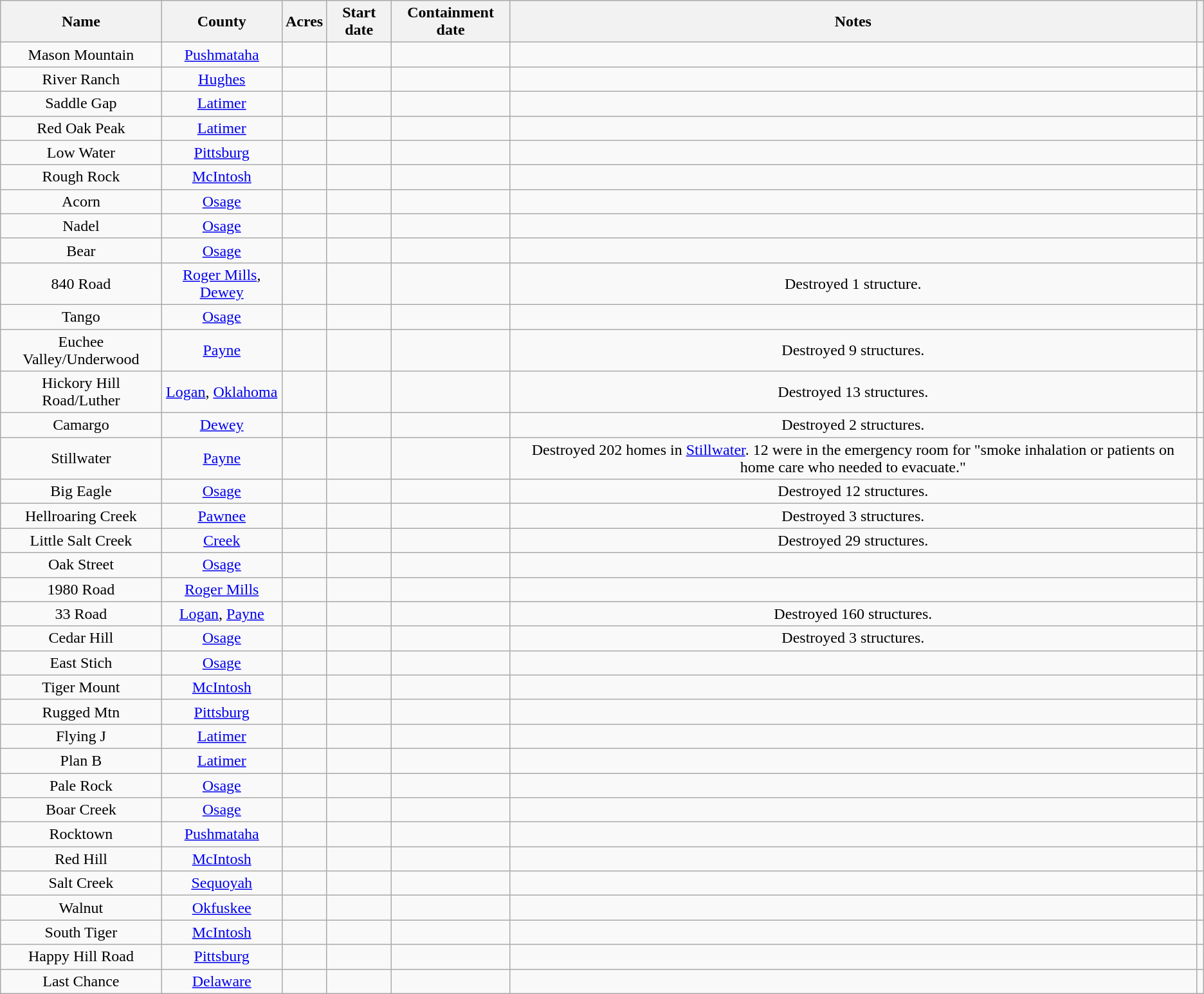<table class="wikitable sortable plainrowheaders mw-collapsible" style="text-align:center;">
<tr>
<th scope="col">Name</th>
<th scope="col">County </th>
<th scope="col">Acres</th>
<th scope="col">Start date</th>
<th scope="col">Containment date</th>
<th scope="col">Notes</th>
<th scope="col" class="unsortable"></th>
</tr>
<tr>
<td>Mason Mountain</td>
<td><a href='#'>Pushmataha</a></td>
<td></td>
<td></td>
<td></td>
<td></td>
<td></td>
</tr>
<tr>
<td>River Ranch</td>
<td><a href='#'>Hughes</a></td>
<td></td>
<td></td>
<td></td>
<td></td>
<td></td>
</tr>
<tr>
<td>Saddle Gap</td>
<td><a href='#'>Latimer</a></td>
<td></td>
<td></td>
<td></td>
<td></td>
<td></td>
</tr>
<tr>
<td>Red Oak Peak</td>
<td><a href='#'>Latimer</a></td>
<td></td>
<td></td>
<td></td>
<td></td>
<td></td>
</tr>
<tr>
<td>Low Water</td>
<td><a href='#'>Pittsburg</a></td>
<td></td>
<td></td>
<td></td>
<td></td>
<td></td>
</tr>
<tr>
<td>Rough Rock</td>
<td><a href='#'>McIntosh</a></td>
<td></td>
<td></td>
<td></td>
<td></td>
<td></td>
</tr>
<tr>
<td>Acorn</td>
<td><a href='#'>Osage</a></td>
<td></td>
<td></td>
<td></td>
<td></td>
<td></td>
</tr>
<tr>
<td>Nadel</td>
<td><a href='#'>Osage</a></td>
<td></td>
<td></td>
<td></td>
<td></td>
<td></td>
</tr>
<tr>
<td>Bear</td>
<td><a href='#'>Osage</a></td>
<td></td>
<td></td>
<td></td>
<td></td>
<td></td>
</tr>
<tr>
<td>840 Road</td>
<td><a href='#'>Roger Mills</a>, <a href='#'>Dewey</a></td>
<td></td>
<td></td>
<td></td>
<td>Destroyed 1 structure.</td>
<td></td>
</tr>
<tr>
<td>Tango</td>
<td><a href='#'>Osage</a></td>
<td></td>
<td></td>
<td></td>
<td></td>
<td></td>
</tr>
<tr>
<td>Euchee Valley/Underwood</td>
<td><a href='#'>Payne</a></td>
<td></td>
<td></td>
<td></td>
<td>Destroyed 9 structures.</td>
<td></td>
</tr>
<tr>
<td>Hickory Hill Road/Luther</td>
<td><a href='#'>Logan</a>, <a href='#'>Oklahoma</a></td>
<td></td>
<td></td>
<td></td>
<td>Destroyed 13 structures.</td>
<td></td>
</tr>
<tr>
<td>Camargo</td>
<td><a href='#'>Dewey</a></td>
<td></td>
<td></td>
<td></td>
<td>Destroyed 2 structures.</td>
<td></td>
</tr>
<tr>
<td>Stillwater</td>
<td><a href='#'>Payne</a></td>
<td></td>
<td></td>
<td></td>
<td>Destroyed 202 homes in <a href='#'>Stillwater</a>. 12 were in the emergency room for "smoke inhalation or patients on home care who needed to evacuate."</td>
<td></td>
</tr>
<tr>
<td>Big Eagle</td>
<td><a href='#'>Osage</a></td>
<td></td>
<td></td>
<td></td>
<td>Destroyed 12 structures.</td>
<td></td>
</tr>
<tr>
<td>Hellroaring Creek</td>
<td><a href='#'>Pawnee</a></td>
<td></td>
<td></td>
<td></td>
<td>Destroyed 3 structures.</td>
<td></td>
</tr>
<tr>
<td>Little Salt Creek</td>
<td><a href='#'>Creek</a></td>
<td></td>
<td></td>
<td></td>
<td>Destroyed 29 structures.</td>
<td></td>
</tr>
<tr>
<td>Oak Street</td>
<td><a href='#'>Osage</a></td>
<td></td>
<td></td>
<td></td>
<td></td>
<td></td>
</tr>
<tr>
<td>1980 Road</td>
<td><a href='#'>Roger Mills</a></td>
<td></td>
<td></td>
<td></td>
<td></td>
<td></td>
</tr>
<tr>
<td>33 Road</td>
<td><a href='#'>Logan</a>, <a href='#'>Payne</a></td>
<td></td>
<td></td>
<td></td>
<td>Destroyed 160 structures.</td>
<td></td>
</tr>
<tr>
<td>Cedar Hill</td>
<td><a href='#'>Osage</a></td>
<td></td>
<td></td>
<td></td>
<td>Destroyed 3 structures.</td>
<td></td>
</tr>
<tr>
<td>East Stich</td>
<td><a href='#'>Osage</a></td>
<td></td>
<td></td>
<td></td>
<td></td>
<td></td>
</tr>
<tr>
<td>Tiger Mount</td>
<td><a href='#'>McIntosh</a></td>
<td></td>
<td></td>
<td></td>
<td></td>
<td></td>
</tr>
<tr>
<td>Rugged Mtn</td>
<td><a href='#'>Pittsburg</a></td>
<td></td>
<td></td>
<td></td>
<td></td>
<td></td>
</tr>
<tr>
<td>Flying J</td>
<td><a href='#'>Latimer</a></td>
<td></td>
<td></td>
<td></td>
<td></td>
<td></td>
</tr>
<tr>
<td>Plan B</td>
<td><a href='#'>Latimer</a></td>
<td></td>
<td></td>
<td></td>
<td></td>
<td></td>
</tr>
<tr>
<td>Pale Rock</td>
<td><a href='#'>Osage</a></td>
<td></td>
<td></td>
<td></td>
<td></td>
<td></td>
</tr>
<tr>
<td>Boar Creek</td>
<td><a href='#'>Osage</a></td>
<td></td>
<td></td>
<td></td>
<td></td>
<td></td>
</tr>
<tr>
<td>Rocktown</td>
<td><a href='#'>Pushmataha</a></td>
<td></td>
<td></td>
<td></td>
<td></td>
<td></td>
</tr>
<tr>
<td>Red Hill</td>
<td><a href='#'>McIntosh</a></td>
<td></td>
<td></td>
<td></td>
<td></td>
<td></td>
</tr>
<tr>
<td>Salt Creek</td>
<td><a href='#'>Sequoyah</a></td>
<td></td>
<td></td>
<td></td>
<td></td>
<td></td>
</tr>
<tr>
<td>Walnut</td>
<td><a href='#'>Okfuskee</a></td>
<td></td>
<td></td>
<td></td>
<td></td>
<td></td>
</tr>
<tr>
<td>South Tiger</td>
<td><a href='#'>McIntosh</a></td>
<td></td>
<td></td>
<td></td>
<td></td>
<td></td>
</tr>
<tr>
<td>Happy Hill Road</td>
<td><a href='#'>Pittsburg</a></td>
<td></td>
<td></td>
<td></td>
<td></td>
<td></td>
</tr>
<tr>
<td>Last Chance</td>
<td><a href='#'>Delaware</a></td>
<td></td>
<td></td>
<td></td>
<td></td>
<td></td>
</tr>
</table>
